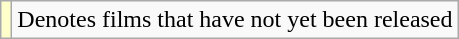<table class="wikitable">
<tr>
<td style="background:#ffc;"></td>
<td>Denotes films that have not yet been released</td>
</tr>
</table>
